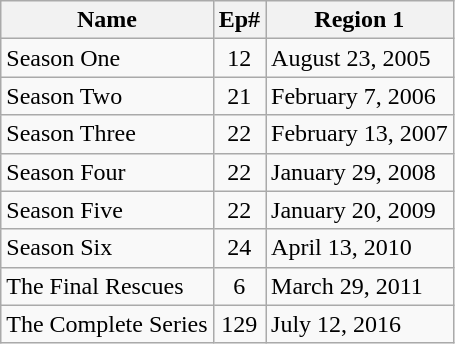<table class="wikitable">
<tr>
<th>Name</th>
<th>Ep#</th>
<th>Region 1</th>
</tr>
<tr>
<td>Season One</td>
<td style="text-align:center;">12</td>
<td>August 23, 2005</td>
</tr>
<tr>
<td>Season Two</td>
<td style="text-align:center;">21</td>
<td>February 7, 2006</td>
</tr>
<tr>
<td>Season Three</td>
<td style="text-align:center;">22</td>
<td>February 13, 2007</td>
</tr>
<tr>
<td>Season Four</td>
<td style="text-align:center;">22</td>
<td>January 29, 2008</td>
</tr>
<tr>
<td>Season Five</td>
<td style="text-align:center;">22</td>
<td>January 20, 2009</td>
</tr>
<tr>
<td>Season Six</td>
<td style="text-align:center;">24</td>
<td>April 13, 2010</td>
</tr>
<tr>
<td>The Final Rescues</td>
<td style="text-align:center;">6</td>
<td>March 29, 2011</td>
</tr>
<tr>
<td>The Complete Series</td>
<td style="text-align:center;">129</td>
<td>July 12, 2016</td>
</tr>
</table>
